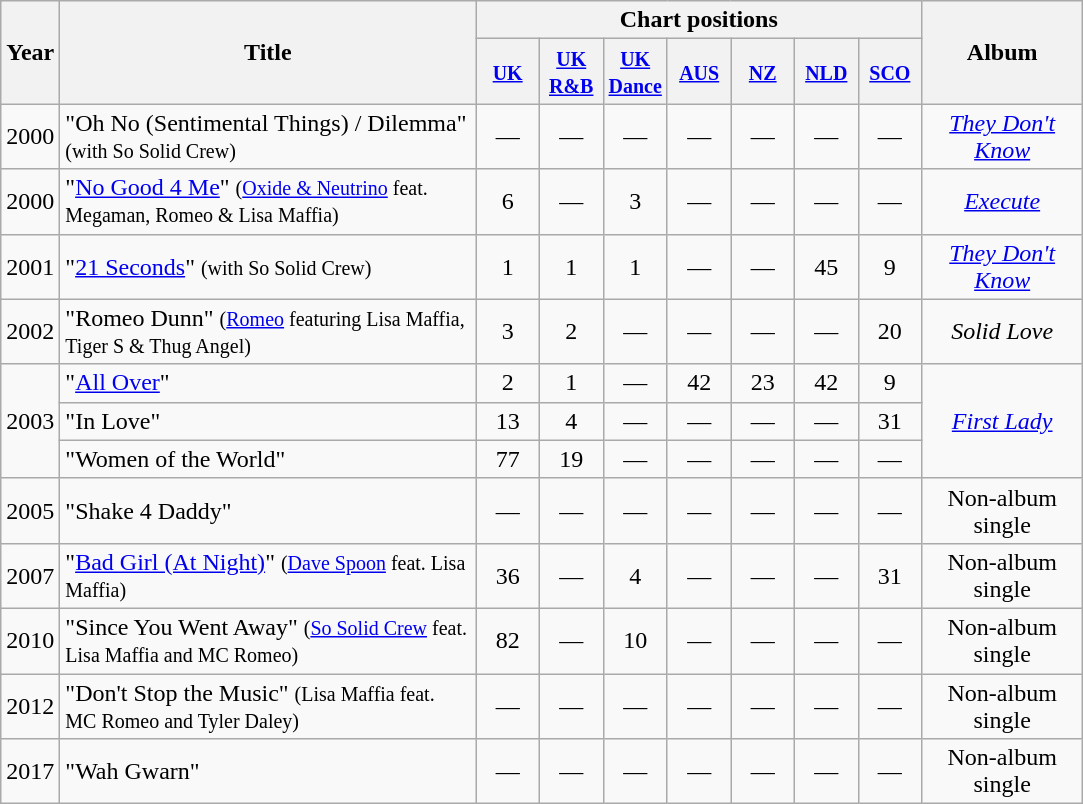<table class="wikitable" style="text-align:center;">
<tr>
<th style="width:3px;;" rowspan="2">Year</th>
<th style="width:270px;" rowspan="2">Title</th>
<th colspan="7">Chart positions</th>
<th style="width:100px;" rowspan="2">Album</th>
</tr>
<tr>
<th style="width:35px;"><small><a href='#'>UK</a><br></small></th>
<th style="width:35px;"><small><a href='#'>UK<br>R&B</a></small></th>
<th style="width:35px;"><small><a href='#'>UK<br>Dance</a></small></th>
<th style="width:35px;"><small><a href='#'>AUS</a></small><br></th>
<th style="width:35px;"><small><a href='#'>NZ</a></small><br></th>
<th style="width:35px;"><small><a href='#'>NLD</a></small><br></th>
<th style="width:35px;"><small><a href='#'>SCO</a></small></th>
</tr>
<tr>
<td align="left">2000</td>
<td align="left">"Oh No (Sentimental Things) / Dilemma" <small>(with So Solid Crew)</small></td>
<td>—</td>
<td>—</td>
<td>—</td>
<td>—</td>
<td>—</td>
<td>—</td>
<td>—</td>
<td><em><a href='#'>They Don't Know</a></em></td>
</tr>
<tr>
<td align="left">2000</td>
<td align="left">"<a href='#'>No Good 4 Me</a>" <small>(<a href='#'>Oxide & Neutrino</a> feat. Megaman, Romeo & Lisa Maffia)</small></td>
<td>6</td>
<td>—</td>
<td>3</td>
<td>—</td>
<td>—</td>
<td>—</td>
<td>—</td>
<td><em><a href='#'>Execute</a></em></td>
</tr>
<tr>
<td align="left">2001</td>
<td align="left">"<a href='#'>21 Seconds</a>" <small>(with So Solid Crew)</small></td>
<td>1</td>
<td>1</td>
<td>1</td>
<td>—</td>
<td>—</td>
<td>45</td>
<td>9</td>
<td><em><a href='#'>They Don't Know</a></em></td>
</tr>
<tr>
<td align="left">2002</td>
<td align="left">"Romeo Dunn" <small>(<a href='#'>Romeo</a> featuring Lisa Maffia, Tiger S & Thug Angel)</small></td>
<td>3</td>
<td>2</td>
<td>—</td>
<td>—</td>
<td>—</td>
<td>—</td>
<td>20</td>
<td><em>Solid Love</em></td>
</tr>
<tr>
<td align="left" rowspan="3">2003</td>
<td align="left">"<a href='#'>All Over</a>"</td>
<td>2</td>
<td>1</td>
<td>—</td>
<td>42</td>
<td>23</td>
<td>42</td>
<td>9</td>
<td rowspan="3"><em><a href='#'>First Lady</a></em></td>
</tr>
<tr>
<td align="left">"In Love"</td>
<td>13</td>
<td>4</td>
<td>—</td>
<td>—</td>
<td>—</td>
<td>—</td>
<td>31</td>
</tr>
<tr>
<td align="left">"Women of the World"</td>
<td>77</td>
<td>19</td>
<td>—</td>
<td>—</td>
<td>—</td>
<td>—</td>
<td>—</td>
</tr>
<tr>
<td align="left">2005</td>
<td align="left">"Shake 4 Daddy"</td>
<td>—</td>
<td>—</td>
<td>—</td>
<td>—</td>
<td>—</td>
<td>—</td>
<td>—</td>
<td>Non-album single</td>
</tr>
<tr>
<td align="left">2007</td>
<td align="left">"<a href='#'>Bad Girl (At Night)</a>" <small>(<a href='#'>Dave Spoon</a> feat. Lisa Maffia)</small></td>
<td>36</td>
<td>—</td>
<td>4</td>
<td>—</td>
<td>—</td>
<td>—</td>
<td>31</td>
<td>Non-album single</td>
</tr>
<tr>
<td align="left">2010</td>
<td align="left">"Since You Went Away" <small>(<a href='#'>So Solid Crew</a> feat. Lisa Maffia and MC Romeo)</small></td>
<td>82</td>
<td>—</td>
<td>10</td>
<td>—</td>
<td>—</td>
<td>—</td>
<td>—</td>
<td>Non-album single</td>
</tr>
<tr>
<td align="left">2012</td>
<td align="left">"Don't Stop the Music" <small>(Lisa Maffia feat. MC Romeo and Tyler Daley)</small></td>
<td>—</td>
<td>—</td>
<td>—</td>
<td>—</td>
<td>—</td>
<td>—</td>
<td>—</td>
<td>Non-album single</td>
</tr>
<tr>
<td align="left">2017</td>
<td align="left">"Wah Gwarn"</td>
<td>—</td>
<td>—</td>
<td>—</td>
<td>—</td>
<td>—</td>
<td>—</td>
<td>—</td>
<td>Non-album single</td>
</tr>
</table>
